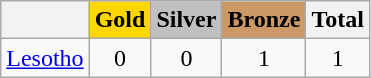<table class="wikitable">
<tr>
<th></th>
<th style="background-color:gold">Gold</th>
<th style="background-color:silver">Silver</th>
<th style="background-color:#CC9966">Bronze</th>
<th>Total</th>
</tr>
<tr align="center">
<td> <a href='#'>Lesotho</a></td>
<td>0</td>
<td>0</td>
<td>1</td>
<td>1</td>
</tr>
</table>
